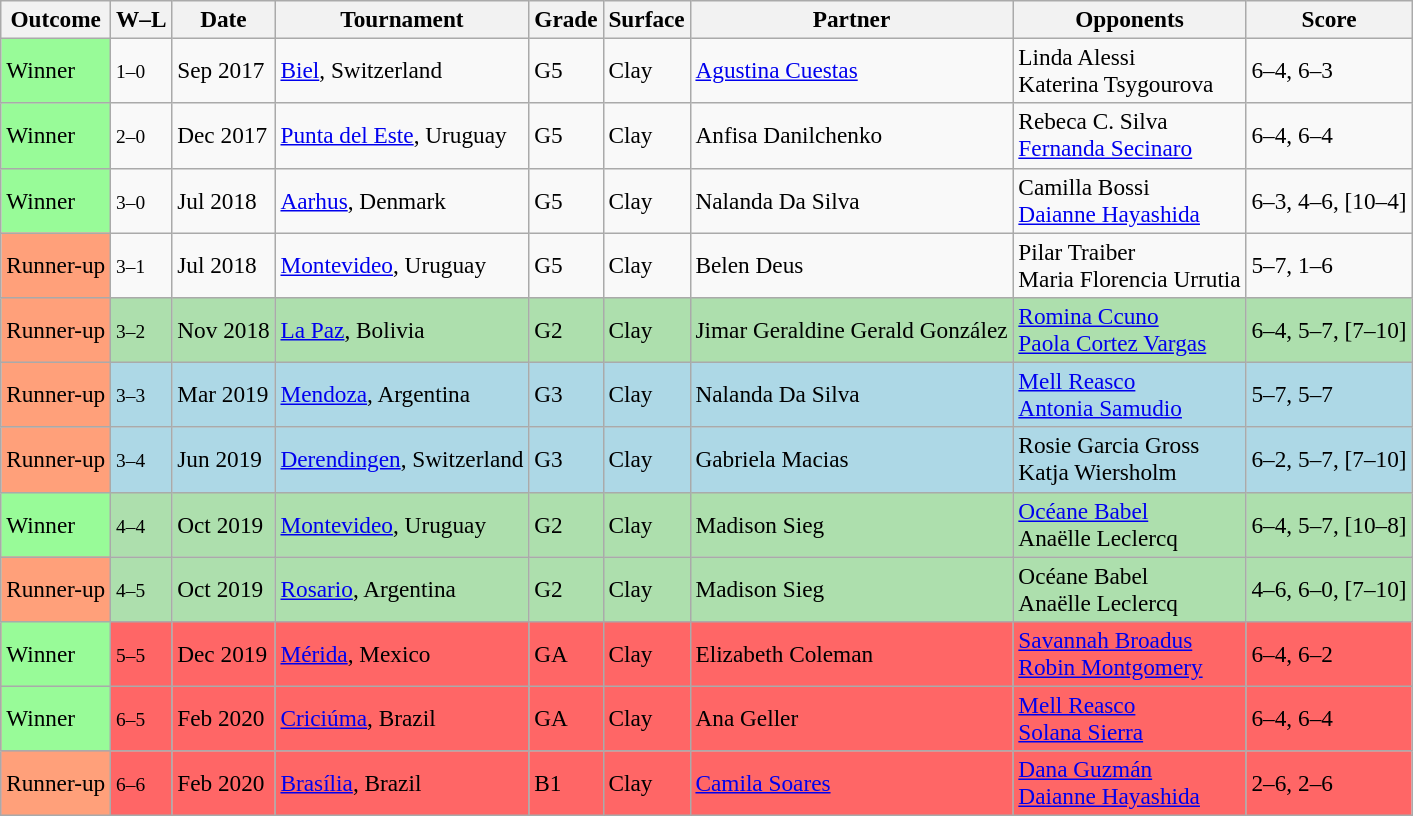<table class="sortable wikitable" style=font-size:97%>
<tr>
<th>Outcome</th>
<th class="unsortable">W–L</th>
<th>Date</th>
<th>Tournament</th>
<th>Grade</th>
<th>Surface</th>
<th>Partner</th>
<th>Opponents</th>
<th>Score</th>
</tr>
<tr>
<td bgcolor="98FB98">Winner</td>
<td><small>1–0</small></td>
<td>Sep 2017</td>
<td><a href='#'>Biel</a>, Switzerland</td>
<td>G5</td>
<td>Clay</td>
<td> <a href='#'>Agustina Cuestas</a></td>
<td> Linda Alessi <br>  Katerina Tsygourova</td>
<td>6–4, 6–3</td>
</tr>
<tr>
<td bgcolor="98FB98">Winner</td>
<td><small>2–0</small></td>
<td>Dec 2017</td>
<td><a href='#'>Punta del Este</a>, Uruguay</td>
<td>G5</td>
<td>Clay</td>
<td> Anfisa Danilchenko</td>
<td> Rebeca C. Silva <br>  <a href='#'>Fernanda Secinaro</a></td>
<td>6–4, 6–4</td>
</tr>
<tr>
<td bgcolor="98FB98">Winner</td>
<td><small>3–0</small></td>
<td>Jul 2018</td>
<td><a href='#'>Aarhus</a>, Denmark</td>
<td>G5</td>
<td>Clay</td>
<td> Nalanda Da Silva</td>
<td> Camilla Bossi <br>  <a href='#'>Daianne Hayashida</a></td>
<td>6–3, 4–6, [10–4]</td>
</tr>
<tr>
<td style="background:#ffa07a;">Runner-up</td>
<td><small>3–1</small></td>
<td>Jul 2018</td>
<td><a href='#'>Montevideo</a>, Uruguay</td>
<td>G5</td>
<td>Clay</td>
<td> Belen Deus</td>
<td> Pilar Traiber <br>  Maria Florencia Urrutia</td>
<td>5–7, 1–6</td>
</tr>
<tr bgcolor=#ADDFAD>
<td style="background:#ffa07a;">Runner-up</td>
<td><small>3–2</small></td>
<td>Nov 2018</td>
<td><a href='#'>La Paz</a>, Bolivia</td>
<td>G2</td>
<td>Clay</td>
<td> Jimar Geraldine Gerald González</td>
<td> <a href='#'>Romina Ccuno</a> <br>  <a href='#'>Paola Cortez Vargas</a></td>
<td>6–4, 5–7, [7–10]</td>
</tr>
<tr bgcolor="lightblue">
<td style="background:#ffa07a;">Runner-up</td>
<td><small>3–3</small></td>
<td>Mar 2019</td>
<td><a href='#'>Mendoza</a>, Argentina</td>
<td>G3</td>
<td>Clay</td>
<td> Nalanda Da Silva</td>
<td> <a href='#'>Mell Reasco</a> <br>  <a href='#'>Antonia Samudio</a></td>
<td>5–7, 5–7</td>
</tr>
<tr bgcolor="lightblue">
<td style="background:#ffa07a;">Runner-up</td>
<td><small>3–4</small></td>
<td>Jun 2019</td>
<td><a href='#'>Derendingen</a>, Switzerland</td>
<td>G3</td>
<td>Clay</td>
<td> Gabriela Macias</td>
<td> Rosie Garcia Gross <br>  Katja Wiersholm</td>
<td>6–2, 5–7, [7–10]</td>
</tr>
<tr bgcolor=#ADDFAD>
<td bgcolor="98FB98">Winner</td>
<td><small>4–4</small></td>
<td>Oct 2019</td>
<td><a href='#'>Montevideo</a>, Uruguay</td>
<td>G2</td>
<td>Clay</td>
<td> Madison Sieg</td>
<td> <a href='#'>Océane Babel</a> <br>  Anaëlle Leclercq</td>
<td>6–4, 5–7, [10–8]</td>
</tr>
<tr bgcolor=#ADDFAD>
<td style="background:#ffa07a;">Runner-up</td>
<td><small>4–5</small></td>
<td>Oct 2019</td>
<td><a href='#'>Rosario</a>, Argentina</td>
<td>G2</td>
<td>Clay</td>
<td> Madison Sieg</td>
<td> Océane Babel <br>  Anaëlle Leclercq</td>
<td>4–6, 6–0, [7–10]</td>
</tr>
<tr bgcolor=#FF6666>
<td bgcolor="98FB98">Winner</td>
<td><small>5–5</small></td>
<td>Dec 2019</td>
<td><a href='#'>Mérida</a>, Mexico</td>
<td>GA</td>
<td>Clay</td>
<td> Elizabeth Coleman</td>
<td> <a href='#'>Savannah Broadus</a> <br>  <a href='#'>Robin Montgomery</a></td>
<td>6–4, 6–2</td>
</tr>
<tr bgcolor=#FF6666>
<td bgcolor="98FB98">Winner</td>
<td><small>6–5</small></td>
<td>Feb 2020</td>
<td><a href='#'>Criciúma</a>, Brazil</td>
<td>GA</td>
<td>Clay</td>
<td> Ana Geller</td>
<td> <a href='#'>Mell Reasco</a> <br>  <a href='#'>Solana Sierra</a></td>
<td>6–4, 6–4</td>
</tr>
<tr bgcolor=#FF6666>
<td style="background:#ffa07a;">Runner-up</td>
<td><small>6–6</small></td>
<td>Feb 2020</td>
<td><a href='#'>Brasília</a>, Brazil</td>
<td>B1</td>
<td>Clay</td>
<td> <a href='#'>Camila Soares</a></td>
<td> <a href='#'>Dana Guzmán</a> <br>  <a href='#'>Daianne Hayashida</a></td>
<td>2–6, 2–6</td>
</tr>
</table>
